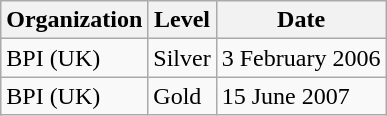<table class="wikitable plainrowheaders">
<tr>
<th align="left">Organization</th>
<th align="left">Level</th>
<th align="left">Date</th>
</tr>
<tr>
<td align="left">BPI (UK)</td>
<td align="left">Silver</td>
<td align="left">3 February 2006</td>
</tr>
<tr>
<td align="left">BPI (UK)</td>
<td align="left">Gold</td>
<td align="left">15 June 2007</td>
</tr>
</table>
